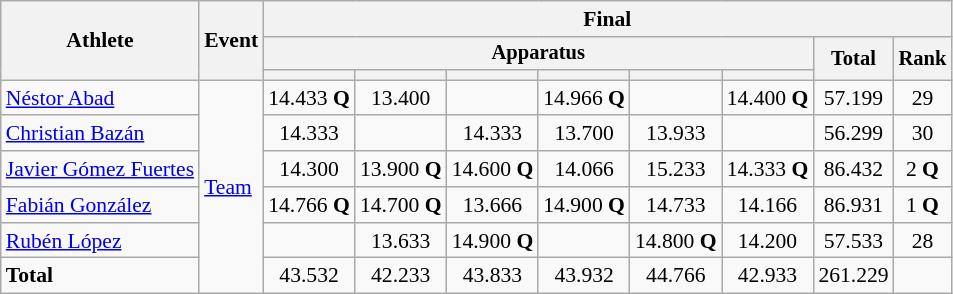<table class="wikitable" style="font-size:90%">
<tr>
<th rowspan=3>Athlete</th>
<th rowspan=3>Event</th>
<th colspan =8>Final</th>
</tr>
<tr style="font-size:95%">
<th colspan=6>Apparatus</th>
<th rowspan=2>Total</th>
<th rowspan=2>Rank</th>
</tr>
<tr style="font-size:95%">
<th></th>
<th></th>
<th></th>
<th></th>
<th></th>
<th></th>
</tr>
<tr align=center>
<td align=left><a href='#'>Néstor Abad</a></td>
<td align=left rowspan=6><a href='#'>Team</a></td>
<td>14.433 <strong>Q</strong></td>
<td>13.400</td>
<td></td>
<td>14.966 <strong>Q</strong></td>
<td></td>
<td>14.400 <strong>Q</strong></td>
<td>57.199</td>
<td>29</td>
</tr>
<tr align=center>
<td align=left><a href='#'>Christian Bazán</a></td>
<td>14.333</td>
<td></td>
<td>14.333</td>
<td>13.700</td>
<td>13.933</td>
<td></td>
<td>56.299</td>
<td>30</td>
</tr>
<tr align=center>
<td align=left><a href='#'>Javier Gómez Fuertes</a></td>
<td>14.300</td>
<td>13.900 <strong>Q</strong></td>
<td>14.600 <strong>Q</strong></td>
<td>14.066</td>
<td>15.233</td>
<td>14.333 <strong>Q</strong></td>
<td>86.432</td>
<td>2 <strong>Q</strong></td>
</tr>
<tr align=center>
<td align=left><a href='#'>Fabián González</a></td>
<td>14.766 <strong>Q</strong></td>
<td>14.700 <strong>Q</strong></td>
<td>13.666</td>
<td>14.900 <strong>Q</strong></td>
<td>14.733</td>
<td>14.166</td>
<td>86.931</td>
<td>1 <strong>Q</strong></td>
</tr>
<tr align=center>
<td align=left><a href='#'>Rubén López</a></td>
<td></td>
<td>13.633</td>
<td>14.900 <strong>Q</strong></td>
<td></td>
<td>14.800 <strong>Q</strong></td>
<td>14.200</td>
<td>57.533</td>
<td>28</td>
</tr>
<tr align=center>
<td align=left><strong>Total</strong></td>
<td>43.532</td>
<td>42.233</td>
<td>43.833</td>
<td>43.932</td>
<td>44.766</td>
<td>42.933</td>
<td>261.229</td>
<td></td>
</tr>
</table>
